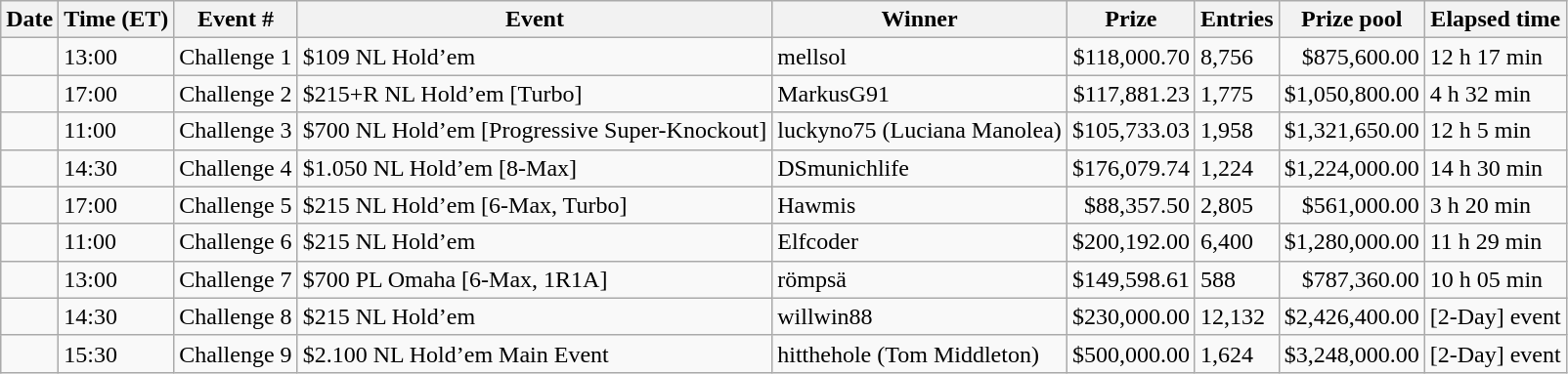<table class="wikitable sortable">
<tr>
<th class="unsortable">Date</th>
<th>Time (ET)</th>
<th>Event #</th>
<th class="unsortable">Event</th>
<th>Winner</th>
<th>Prize</th>
<th>Entries</th>
<th>Prize pool</th>
<th>Elapsed time</th>
</tr>
<tr>
<td></td>
<td>13:00</td>
<td>Challenge 1</td>
<td>$109 NL Hold’em</td>
<td> mellsol</td>
<td style="text-align:right">$118,000.70</td>
<td>8,756</td>
<td style="text-align:right">$875,600.00</td>
<td>12 h 17 min</td>
</tr>
<tr>
<td></td>
<td>17:00</td>
<td>Challenge 2</td>
<td>$215+R NL Hold’em [Turbo]</td>
<td> MarkusG91</td>
<td style="text-align:right">$117,881.23</td>
<td>1,775</td>
<td style="text-align:right">$1,050,800.00</td>
<td>4 h 32 min</td>
</tr>
<tr>
<td></td>
<td>11:00</td>
<td>Challenge 3</td>
<td>$700 NL Hold’em [Progressive Super-Knockout]</td>
<td> luckyno75 (Luciana Manolea)</td>
<td style="text-align:right">$105,733.03</td>
<td>1,958</td>
<td style="text-align:right">$1,321,650.00</td>
<td>12 h 5 min</td>
</tr>
<tr>
<td></td>
<td>14:30</td>
<td>Challenge 4</td>
<td>$1.050 NL Hold’em [8-Max]</td>
<td> DSmunichlife</td>
<td style="text-align:right">$176,079.74</td>
<td>1,224</td>
<td style="text-align:right">$1,224,000.00</td>
<td>14 h 30 min</td>
</tr>
<tr>
<td></td>
<td>17:00</td>
<td>Challenge 5</td>
<td>$215 NL Hold’em [6-Max, Turbo]</td>
<td> Hawmis</td>
<td style="text-align:right">$88,357.50</td>
<td>2,805</td>
<td style="text-align:right">$561,000.00</td>
<td>3 h 20 min</td>
</tr>
<tr>
<td></td>
<td>11:00</td>
<td>Challenge 6</td>
<td>$215 NL Hold’em</td>
<td> Elfcoder</td>
<td style="text-align:right">$200,192.00</td>
<td>6,400</td>
<td style="text-align:right">$1,280,000.00</td>
<td>11 h 29 min</td>
</tr>
<tr>
<td></td>
<td>13:00</td>
<td>Challenge 7</td>
<td>$700 PL Omaha [6-Max, 1R1A]</td>
<td> römpsä</td>
<td style="text-align:right">$149,598.61</td>
<td>588</td>
<td style="text-align:right">$787,360.00</td>
<td>10 h 05 min</td>
</tr>
<tr>
<td></td>
<td>14:30</td>
<td>Challenge 8</td>
<td>$215 NL Hold’em</td>
<td> willwin88</td>
<td style="text-align:right">$230,000.00</td>
<td>12,132</td>
<td style="text-align:right">$2,426,400.00</td>
<td>[2-Day] event</td>
</tr>
<tr>
<td></td>
<td>15:30</td>
<td>Challenge 9</td>
<td>$2.100 NL Hold’em Main Event</td>
<td> hitthehole (Tom Middleton)</td>
<td style="text-align:right">$500,000.00</td>
<td>1,624</td>
<td style="text-align:right">$3,248,000.00</td>
<td>[2-Day] event</td>
</tr>
</table>
